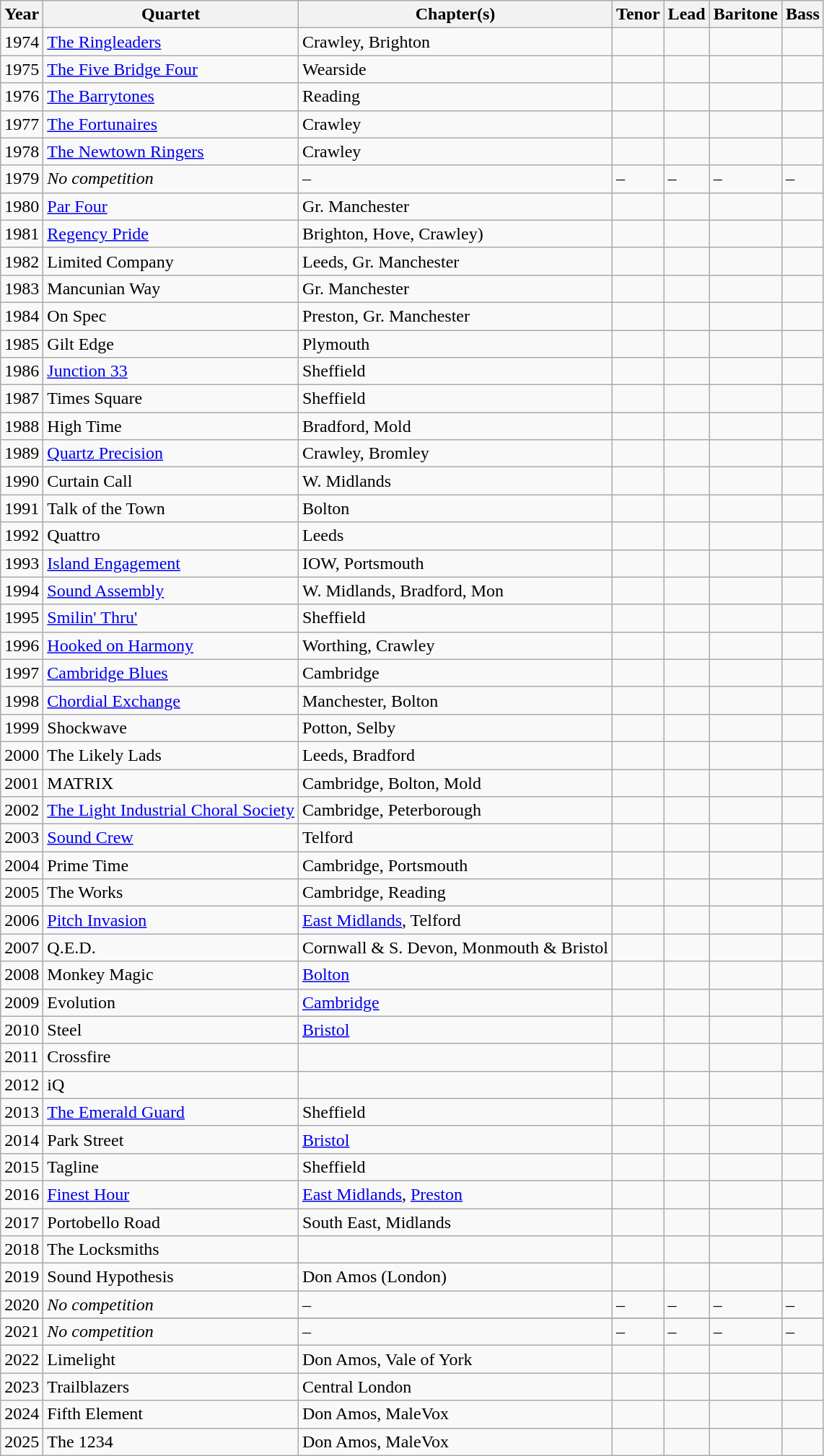<table class="wikitable sortable sticky-header">
<tr>
<th>Year</th>
<th>Quartet</th>
<th>Chapter(s)</th>
<th>Tenor</th>
<th>Lead</th>
<th>Baritone</th>
<th>Bass</th>
</tr>
<tr>
<td>1974</td>
<td data-sort-value="Ringleaders, The"><a href='#'>The Ringleaders</a></td>
<td>Crawley, Brighton</td>
<td></td>
<td></td>
<td></td>
<td></td>
</tr>
<tr>
<td>1975</td>
<td data-sort-value="Five Bridge Four, The"><a href='#'>The Five Bridge Four</a></td>
<td>Wearside</td>
<td></td>
<td></td>
<td></td>
<td></td>
</tr>
<tr>
<td>1976</td>
<td data-sort-value="Barrytones, The"><a href='#'>The Barrytones</a></td>
<td>Reading</td>
<td></td>
<td></td>
<td></td>
<td></td>
</tr>
<tr>
<td>1977</td>
<td data-sort-value="Fortunaires, The"><a href='#'>The Fortunaires</a></td>
<td>Crawley</td>
<td></td>
<td></td>
<td></td>
<td></td>
</tr>
<tr>
<td>1978</td>
<td data-sort-value="Newtown Ringers, The"><a href='#'>The Newtown Ringers</a></td>
<td>Crawley</td>
<td></td>
<td></td>
<td></td>
<td></td>
</tr>
<tr>
<td>1979</td>
<td><em>No competition</em></td>
<td>–</td>
<td>–</td>
<td>–</td>
<td>–</td>
<td>–</td>
</tr>
<tr>
<td>1980</td>
<td><a href='#'>Par Four</a></td>
<td>Gr. Manchester</td>
<td></td>
<td></td>
<td></td>
<td></td>
</tr>
<tr>
<td>1981</td>
<td><a href='#'>Regency Pride</a></td>
<td>Brighton, Hove, Crawley)</td>
<td></td>
<td></td>
<td></td>
<td></td>
</tr>
<tr>
<td>1982</td>
<td>Limited Company</td>
<td>Leeds, Gr. Manchester</td>
<td></td>
<td></td>
<td></td>
<td></td>
</tr>
<tr>
<td>1983</td>
<td>Mancunian Way</td>
<td>Gr. Manchester</td>
<td></td>
<td></td>
<td></td>
<td></td>
</tr>
<tr>
<td>1984</td>
<td>On Spec</td>
<td>Preston, Gr. Manchester</td>
<td></td>
<td></td>
<td></td>
<td></td>
</tr>
<tr>
<td>1985</td>
<td>Gilt Edge</td>
<td>Plymouth</td>
<td></td>
<td></td>
<td></td>
<td></td>
</tr>
<tr>
<td>1986</td>
<td><a href='#'>Junction 33</a></td>
<td>Sheffield</td>
<td></td>
<td></td>
<td></td>
<td></td>
</tr>
<tr>
<td>1987</td>
<td>Times Square</td>
<td>Sheffield</td>
<td></td>
<td></td>
<td></td>
<td></td>
</tr>
<tr>
<td>1988</td>
<td>High Time</td>
<td>Bradford, Mold</td>
<td></td>
<td></td>
<td></td>
<td></td>
</tr>
<tr>
<td>1989</td>
<td><a href='#'>Quartz Precision</a></td>
<td>Crawley, Bromley</td>
<td></td>
<td></td>
<td></td>
<td></td>
</tr>
<tr>
<td>1990</td>
<td>Curtain Call</td>
<td>W. Midlands</td>
<td></td>
<td></td>
<td></td>
<td></td>
</tr>
<tr>
<td>1991</td>
<td>Talk of the Town</td>
<td>Bolton</td>
<td></td>
<td></td>
<td></td>
<td></td>
</tr>
<tr>
<td>1992</td>
<td>Quattro</td>
<td>Leeds</td>
<td></td>
<td></td>
<td></td>
<td></td>
</tr>
<tr>
<td>1993</td>
<td><a href='#'>Island Engagement</a></td>
<td>IOW, Portsmouth</td>
<td></td>
<td></td>
<td></td>
<td></td>
</tr>
<tr>
<td>1994</td>
<td><a href='#'>Sound Assembly</a></td>
<td>W. Midlands, Bradford, Mon</td>
<td></td>
<td></td>
<td></td>
<td></td>
</tr>
<tr>
<td>1995</td>
<td><a href='#'>Smilin' Thru'</a></td>
<td>Sheffield</td>
<td></td>
<td></td>
<td></td>
<td></td>
</tr>
<tr>
<td>1996</td>
<td><a href='#'>Hooked on Harmony</a></td>
<td>Worthing, Crawley</td>
<td></td>
<td></td>
<td></td>
<td></td>
</tr>
<tr>
<td>1997</td>
<td><a href='#'>Cambridge Blues</a></td>
<td>Cambridge</td>
<td></td>
<td></td>
<td></td>
<td></td>
</tr>
<tr>
<td>1998</td>
<td><a href='#'>Chordial Exchange</a></td>
<td>Manchester, Bolton</td>
<td></td>
<td></td>
<td></td>
<td></td>
</tr>
<tr>
<td>1999</td>
<td>Shockwave</td>
<td>Potton, Selby</td>
<td></td>
<td></td>
<td></td>
<td></td>
</tr>
<tr>
<td>2000</td>
<td data-sort-value="Likely Lads, The">The Likely Lads</td>
<td>Leeds, Bradford</td>
<td></td>
<td></td>
<td></td>
<td></td>
</tr>
<tr>
<td>2001</td>
<td>MATRIX</td>
<td>Cambridge, Bolton, Mold</td>
<td></td>
<td></td>
<td></td>
<td></td>
</tr>
<tr>
<td>2002</td>
<td data-sort-value="Light Industrial Choral Society, The"><a href='#'>The Light Industrial Choral Society</a></td>
<td>Cambridge, Peterborough</td>
<td></td>
<td></td>
<td></td>
<td></td>
</tr>
<tr>
<td>2003</td>
<td><a href='#'>Sound Crew</a></td>
<td>Telford</td>
<td></td>
<td></td>
<td></td>
<td></td>
</tr>
<tr>
<td>2004</td>
<td>Prime Time</td>
<td>Cambridge, Portsmouth</td>
<td></td>
<td></td>
<td></td>
<td></td>
</tr>
<tr>
<td>2005</td>
<td data-sort-value="Works, The">The Works</td>
<td>Cambridge, Reading</td>
<td></td>
<td></td>
<td></td>
<td></td>
</tr>
<tr>
<td>2006</td>
<td><a href='#'>Pitch Invasion</a></td>
<td><a href='#'>East Midlands</a>, Telford</td>
<td></td>
<td></td>
<td></td>
<td></td>
</tr>
<tr>
<td>2007</td>
<td>Q.E.D.</td>
<td>Cornwall & S. Devon, Monmouth & Bristol</td>
<td></td>
<td></td>
<td></td>
<td></td>
</tr>
<tr>
<td>2008</td>
<td>Monkey Magic</td>
<td><a href='#'>Bolton</a></td>
<td></td>
<td></td>
<td></td>
<td></td>
</tr>
<tr>
<td>2009</td>
<td>Evolution</td>
<td><a href='#'>Cambridge</a></td>
<td></td>
<td></td>
<td></td>
<td></td>
</tr>
<tr>
<td>2010</td>
<td>Steel</td>
<td><a href='#'>Bristol</a></td>
<td></td>
<td></td>
<td></td>
<td></td>
</tr>
<tr>
<td>2011</td>
<td>Crossfire</td>
<td></td>
<td></td>
<td></td>
<td></td>
<td></td>
</tr>
<tr>
<td>2012</td>
<td>iQ</td>
<td></td>
<td></td>
<td></td>
<td></td>
<td></td>
</tr>
<tr>
<td>2013</td>
<td data-sort-value="Emerald Guard, The"><a href='#'>The Emerald Guard</a></td>
<td>Sheffield</td>
<td></td>
<td></td>
<td></td>
<td></td>
</tr>
<tr>
<td>2014</td>
<td>Park Street</td>
<td><a href='#'>Bristol</a></td>
<td></td>
<td></td>
<td></td>
<td></td>
</tr>
<tr>
<td>2015</td>
<td>Tagline</td>
<td>Sheffield</td>
<td></td>
<td></td>
<td></td>
<td></td>
</tr>
<tr>
<td>2016</td>
<td><a href='#'>Finest Hour</a></td>
<td><a href='#'>East Midlands</a>, <a href='#'>Preston</a></td>
<td></td>
<td></td>
<td></td>
<td></td>
</tr>
<tr>
<td>2017</td>
<td>Portobello Road</td>
<td>South East, Midlands</td>
<td></td>
<td></td>
<td></td>
<td></td>
</tr>
<tr>
<td>2018</td>
<td data-sort-value="Locksmiths, The">The Locksmiths</td>
<td></td>
<td></td>
<td></td>
<td></td>
<td></td>
</tr>
<tr>
<td>2019</td>
<td>Sound Hypothesis</td>
<td>Don Amos (London)</td>
<td></td>
<td></td>
<td></td>
<td></td>
</tr>
<tr>
<td>2020</td>
<td><em>No competition</em></td>
<td>–</td>
<td>–</td>
<td>–</td>
<td>–</td>
<td>–</td>
</tr>
<tr>
</tr>
<tr>
<td>2021</td>
<td><em>No competition</em></td>
<td>–</td>
<td>–</td>
<td>–</td>
<td>–</td>
<td>–</td>
</tr>
<tr>
<td>2022</td>
<td>Limelight</td>
<td>Don Amos, Vale of York</td>
<td></td>
<td></td>
<td></td>
<td></td>
</tr>
<tr>
<td>2023</td>
<td>Trailblazers</td>
<td>Central London</td>
<td></td>
<td></td>
<td></td>
<td></td>
</tr>
<tr>
<td>2024</td>
<td>Fifth Element</td>
<td>Don Amos, MaleVox</td>
<td></td>
<td></td>
<td></td>
<td></td>
</tr>
<tr>
<td>2025</td>
<td>The 1234</td>
<td>Don Amos, MaleVox</td>
<td></td>
<td></td>
<td></td>
<td></td>
</tr>
</table>
